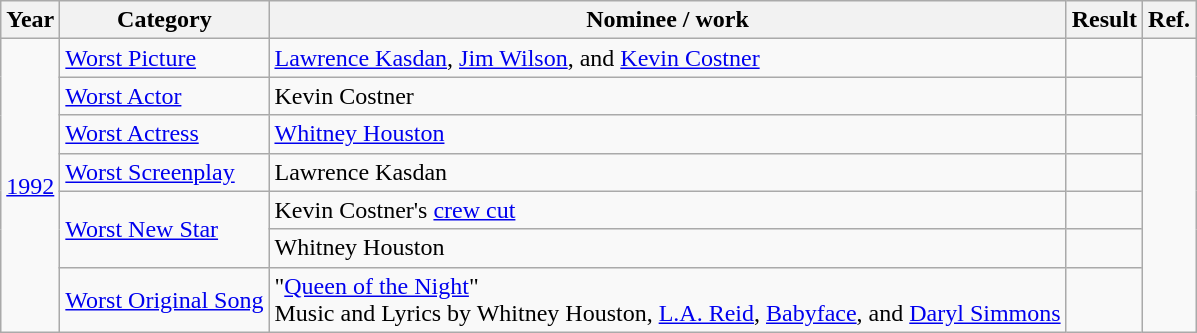<table class="wikitable">
<tr>
<th>Year</th>
<th>Category</th>
<th>Nominee / work</th>
<th>Result</th>
<th>Ref.</th>
</tr>
<tr>
<td rowspan="7"><a href='#'>1992</a></td>
<td><a href='#'>Worst Picture</a></td>
<td><a href='#'>Lawrence Kasdan</a>, <a href='#'>Jim Wilson</a>, and <a href='#'>Kevin Costner</a></td>
<td></td>
<td rowspan="7" align="center"></td>
</tr>
<tr>
<td><a href='#'>Worst Actor</a></td>
<td>Kevin Costner</td>
<td></td>
</tr>
<tr>
<td><a href='#'>Worst Actress</a></td>
<td><a href='#'>Whitney Houston</a></td>
<td></td>
</tr>
<tr>
<td><a href='#'>Worst Screenplay</a></td>
<td>Lawrence Kasdan</td>
<td></td>
</tr>
<tr>
<td rowspan="2"><a href='#'>Worst New Star</a></td>
<td>Kevin Costner's <a href='#'>crew cut</a></td>
<td></td>
</tr>
<tr>
<td>Whitney Houston</td>
<td></td>
</tr>
<tr>
<td><a href='#'>Worst Original Song</a></td>
<td>"<a href='#'>Queen of the Night</a>" <br> Music and Lyrics by Whitney Houston, <a href='#'>L.A. Reid</a>, <a href='#'>Babyface</a>, and <a href='#'>Daryl Simmons</a></td>
<td></td>
</tr>
</table>
